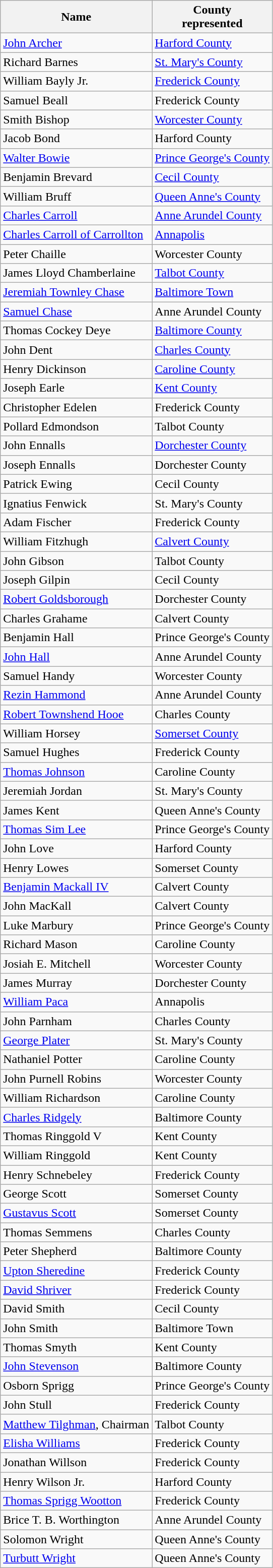<table class="sortable wikitable">
<tr>
<th>Name</th>
<th>County<br>represented</th>
</tr>
<tr>
<td><a href='#'>John Archer</a></td>
<td><a href='#'>Harford County</a></td>
</tr>
<tr>
<td>Richard Barnes</td>
<td><a href='#'>St. Mary's County</a></td>
</tr>
<tr>
<td>William Bayly Jr.</td>
<td><a href='#'>Frederick County</a></td>
</tr>
<tr>
<td>Samuel Beall</td>
<td>Frederick County</td>
</tr>
<tr>
<td>Smith Bishop</td>
<td><a href='#'>Worcester County</a></td>
</tr>
<tr>
<td>Jacob Bond</td>
<td>Harford County</td>
</tr>
<tr>
<td><a href='#'>Walter Bowie</a></td>
<td><a href='#'>Prince George's County</a></td>
</tr>
<tr>
<td>Benjamin Brevard</td>
<td><a href='#'>Cecil County</a></td>
</tr>
<tr>
<td>William Bruff</td>
<td><a href='#'>Queen Anne's County</a></td>
</tr>
<tr>
<td><a href='#'>Charles Carroll</a></td>
<td><a href='#'>Anne Arundel County</a></td>
</tr>
<tr>
<td><a href='#'>Charles Carroll of Carrollton</a></td>
<td><a href='#'>Annapolis</a></td>
</tr>
<tr>
<td>Peter Chaille</td>
<td>Worcester County</td>
</tr>
<tr>
<td>James Lloyd Chamberlaine</td>
<td><a href='#'>Talbot County</a></td>
</tr>
<tr>
<td><a href='#'>Jeremiah Townley Chase</a></td>
<td><a href='#'>Baltimore Town</a></td>
</tr>
<tr>
<td><a href='#'>Samuel Chase</a></td>
<td>Anne Arundel County</td>
</tr>
<tr>
<td>Thomas Cockey Deye</td>
<td><a href='#'>Baltimore County</a></td>
</tr>
<tr>
<td>John Dent</td>
<td><a href='#'>Charles County</a></td>
</tr>
<tr>
<td>Henry Dickinson</td>
<td><a href='#'>Caroline County</a></td>
</tr>
<tr>
<td>Joseph Earle</td>
<td><a href='#'>Kent County</a></td>
</tr>
<tr>
<td>Christopher Edelen</td>
<td>Frederick County</td>
</tr>
<tr>
<td>Pollard Edmondson</td>
<td>Talbot County</td>
</tr>
<tr>
<td>John Ennalls</td>
<td><a href='#'>Dorchester County</a></td>
</tr>
<tr>
<td>Joseph Ennalls</td>
<td>Dorchester County</td>
</tr>
<tr>
<td>Patrick Ewing</td>
<td>Cecil County</td>
</tr>
<tr>
<td>Ignatius Fenwick</td>
<td>St. Mary's County</td>
</tr>
<tr>
<td>Adam Fischer</td>
<td>Frederick County</td>
</tr>
<tr>
<td>William Fitzhugh</td>
<td><a href='#'>Calvert County</a></td>
</tr>
<tr>
<td>John Gibson</td>
<td>Talbot County</td>
</tr>
<tr>
<td>Joseph Gilpin</td>
<td>Cecil County</td>
</tr>
<tr>
<td><a href='#'>Robert Goldsborough</a></td>
<td>Dorchester County</td>
</tr>
<tr>
<td>Charles Grahame</td>
<td>Calvert County</td>
</tr>
<tr>
<td>Benjamin Hall</td>
<td>Prince George's County</td>
</tr>
<tr>
<td><a href='#'>John Hall</a></td>
<td>Anne Arundel County</td>
</tr>
<tr>
<td>Samuel Handy</td>
<td>Worcester County</td>
</tr>
<tr>
<td><a href='#'>Rezin Hammond</a></td>
<td>Anne Arundel County</td>
</tr>
<tr>
<td><a href='#'>Robert Townshend Hooe</a></td>
<td>Charles County</td>
</tr>
<tr>
<td>William Horsey</td>
<td><a href='#'>Somerset County</a></td>
</tr>
<tr>
<td>Samuel Hughes</td>
<td>Frederick County</td>
</tr>
<tr>
<td><a href='#'>Thomas Johnson</a></td>
<td>Caroline County</td>
</tr>
<tr>
<td>Jeremiah Jordan</td>
<td>St. Mary's County</td>
</tr>
<tr>
<td>James Kent</td>
<td>Queen Anne's County</td>
</tr>
<tr>
<td><a href='#'>Thomas Sim Lee</a></td>
<td>Prince George's County</td>
</tr>
<tr>
<td>John Love</td>
<td>Harford County</td>
</tr>
<tr>
<td>Henry Lowes</td>
<td>Somerset County</td>
</tr>
<tr>
<td><a href='#'>Benjamin Mackall IV</a></td>
<td>Calvert County</td>
</tr>
<tr>
<td>John MacKall</td>
<td>Calvert County</td>
</tr>
<tr>
<td>Luke Marbury</td>
<td>Prince George's County</td>
</tr>
<tr>
<td>Richard Mason</td>
<td>Caroline County</td>
</tr>
<tr>
<td>Josiah E. Mitchell</td>
<td>Worcester County</td>
</tr>
<tr>
<td>James Murray</td>
<td>Dorchester County</td>
</tr>
<tr>
<td><a href='#'>William Paca</a></td>
<td>Annapolis</td>
</tr>
<tr>
<td>John Parnham</td>
<td>Charles County</td>
</tr>
<tr>
<td><a href='#'>George Plater</a></td>
<td>St. Mary's County</td>
</tr>
<tr>
<td>Nathaniel Potter</td>
<td>Caroline County</td>
</tr>
<tr>
<td>John Purnell Robins</td>
<td>Worcester County</td>
</tr>
<tr>
<td>William Richardson</td>
<td>Caroline County</td>
</tr>
<tr>
<td><a href='#'>Charles Ridgely</a></td>
<td>Baltimore County</td>
</tr>
<tr>
<td>Thomas Ringgold V</td>
<td>Kent County</td>
</tr>
<tr>
<td>William Ringgold</td>
<td>Kent County</td>
</tr>
<tr>
<td>Henry Schnebeley</td>
<td>Frederick County</td>
</tr>
<tr>
<td>George Scott</td>
<td>Somerset County</td>
</tr>
<tr>
<td><a href='#'>Gustavus Scott</a></td>
<td>Somerset County</td>
</tr>
<tr>
<td>Thomas Semmens</td>
<td>Charles County</td>
</tr>
<tr>
<td>Peter Shepherd</td>
<td>Baltimore County</td>
</tr>
<tr>
<td><a href='#'>Upton Sheredine</a></td>
<td>Frederick County</td>
</tr>
<tr>
<td><a href='#'>David Shriver</a></td>
<td>Frederick County</td>
</tr>
<tr>
<td>David Smith</td>
<td>Cecil County</td>
</tr>
<tr>
<td>John Smith</td>
<td>Baltimore Town</td>
</tr>
<tr>
<td>Thomas Smyth</td>
<td>Kent County</td>
</tr>
<tr>
<td><a href='#'>John Stevenson</a></td>
<td>Baltimore County</td>
</tr>
<tr>
<td>Osborn Sprigg</td>
<td>Prince George's County</td>
</tr>
<tr>
<td>John Stull</td>
<td>Frederick County</td>
</tr>
<tr>
<td><a href='#'>Matthew Tilghman</a>, Chairman</td>
<td>Talbot County</td>
</tr>
<tr>
<td><a href='#'>Elisha Williams</a></td>
<td>Frederick County</td>
</tr>
<tr>
<td>Jonathan Willson</td>
<td>Frederick County</td>
</tr>
<tr>
<td>Henry Wilson Jr.</td>
<td>Harford County</td>
</tr>
<tr>
<td><a href='#'>Thomas Sprigg Wootton</a></td>
<td>Frederick County</td>
</tr>
<tr>
<td>Brice T. B. Worthington</td>
<td>Anne Arundel County</td>
</tr>
<tr>
<td>Solomon Wright</td>
<td>Queen Anne's County</td>
</tr>
<tr>
<td><a href='#'>Turbutt Wright</a></td>
<td>Queen Anne's County</td>
</tr>
</table>
